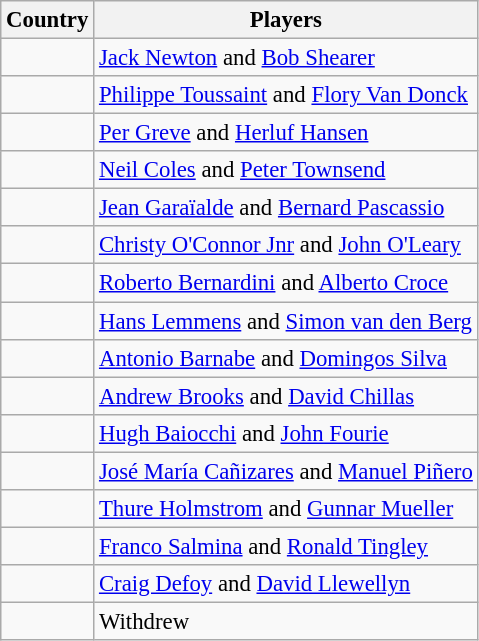<table class="wikitable" style="font-size:95%;">
<tr>
<th>Country</th>
<th>Players</th>
</tr>
<tr>
<td></td>
<td><a href='#'>Jack Newton</a> and <a href='#'>Bob Shearer</a></td>
</tr>
<tr>
<td></td>
<td><a href='#'>Philippe Toussaint</a> and <a href='#'>Flory Van Donck</a></td>
</tr>
<tr>
<td></td>
<td><a href='#'>Per Greve</a> and <a href='#'>Herluf Hansen</a></td>
</tr>
<tr>
<td></td>
<td><a href='#'>Neil Coles</a> and <a href='#'>Peter Townsend</a></td>
</tr>
<tr>
<td></td>
<td><a href='#'>Jean Garaïalde</a> and <a href='#'>Bernard Pascassio</a></td>
</tr>
<tr>
<td></td>
<td><a href='#'>Christy O'Connor Jnr</a> and <a href='#'>John O'Leary</a></td>
</tr>
<tr>
<td></td>
<td><a href='#'>Roberto Bernardini</a> and <a href='#'>Alberto Croce</a></td>
</tr>
<tr>
<td></td>
<td><a href='#'>Hans Lemmens</a> and <a href='#'>Simon van den Berg</a></td>
</tr>
<tr>
<td></td>
<td><a href='#'>Antonio Barnabe</a> and <a href='#'>Domingos Silva</a></td>
</tr>
<tr>
<td></td>
<td><a href='#'>Andrew Brooks</a> and <a href='#'>David Chillas</a></td>
</tr>
<tr>
<td></td>
<td><a href='#'>Hugh Baiocchi</a> and <a href='#'>John Fourie</a></td>
</tr>
<tr>
<td></td>
<td><a href='#'>José María Cañizares</a> and <a href='#'>Manuel Piñero</a></td>
</tr>
<tr>
<td></td>
<td><a href='#'>Thure Holmstrom</a> and <a href='#'>Gunnar Mueller</a></td>
</tr>
<tr>
<td></td>
<td><a href='#'>Franco Salmina</a> and <a href='#'>Ronald Tingley</a></td>
</tr>
<tr>
<td></td>
<td><a href='#'>Craig Defoy</a> and <a href='#'>David Llewellyn</a></td>
</tr>
<tr>
<td></td>
<td>Withdrew</td>
</tr>
</table>
